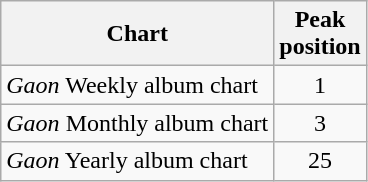<table class="wikitable sortable">
<tr>
<th>Chart</th>
<th>Peak<br>position</th>
</tr>
<tr>
<td><em>Gaon</em> Weekly album chart</td>
<td align="center">1</td>
</tr>
<tr>
<td><em>Gaon</em> Monthly album chart</td>
<td align="center">3</td>
</tr>
<tr>
<td><em>Gaon</em> Yearly album chart</td>
<td align="center">25</td>
</tr>
</table>
